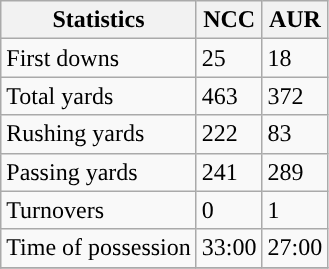<table class="wikitable">
<tr>
<th>Statistics</th>
<th>NCC</th>
<th>AUR</th>
</tr>
<tr>
<td>First downs</td>
<td>25</td>
<td>18</td>
</tr>
<tr>
<td>Total yards</td>
<td>463</td>
<td>372</td>
</tr>
<tr>
<td>Rushing yards</td>
<td>222</td>
<td>83</td>
</tr>
<tr>
<td>Passing yards</td>
<td>241</td>
<td>289</td>
</tr>
<tr>
<td>Turnovers</td>
<td>0</td>
<td>1</td>
</tr>
<tr>
<td>Time of possession</td>
<td>33:00</td>
<td>27:00</td>
</tr>
<tr>
</tr>
</table>
